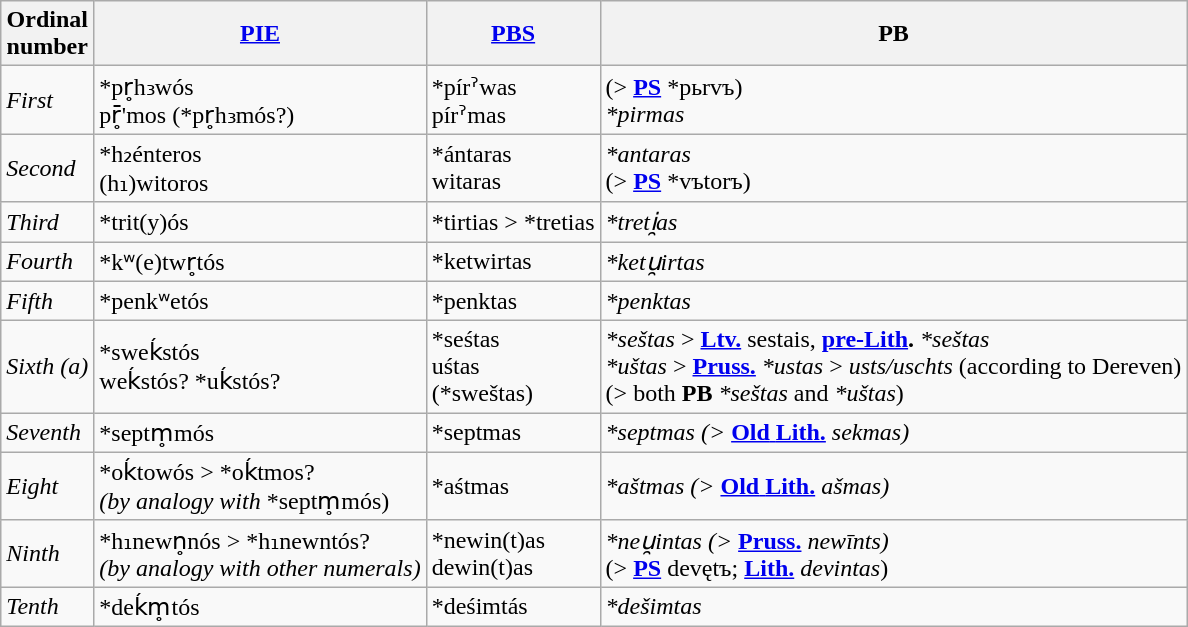<table class="wikitable">
<tr>
<th>Ordinal<br>number</th>
<th><a href='#'>PIE</a></th>
<th><a href='#'>PBS</a></th>
<th>PB</th>
</tr>
<tr>
<td><em>First</em></td>
<td>*pr̥h₃wós<br>pr̥̄'mos (*pr̥h₃mós?)</td>
<td>*pírˀwas<br>pírˀmas</td>
<td>(> <a href='#'><strong>PS</strong></a> *pьrvъ)<br><em>*pirmas</em></td>
</tr>
<tr>
<td><em>Second</em></td>
<td>*h₂énteros<br>(h₁)witoros</td>
<td>*ántaras<br>witaras</td>
<td><em>*antaras</em><br>(> <a href='#'><strong>PS</strong></a> *vъtorъ)</td>
</tr>
<tr>
<td><em>Third</em></td>
<td>*trit(y)ós</td>
<td>*tirtias > *tretias</td>
<td><em>*treti̯as</em></td>
</tr>
<tr>
<td><em>Fourth</em></td>
<td>*kʷ(e)twr̥tós</td>
<td>*ketwirtas</td>
<td><em>*ketu̯irtas</em></td>
</tr>
<tr>
<td><em>Fifth</em></td>
<td>*penkʷetós</td>
<td>*penktas</td>
<td><em>*penktas</em></td>
</tr>
<tr>
<td><em>Sixth (a)</em></td>
<td>*sweḱstós<br>weḱstós? *uḱstós?</td>
<td>*seśtas<br>uśtas<br>(*sweštas)</td>
<td><em>*seštas</em> > <strong><a href='#'>Ltv.</a></strong> sestais, <strong><a href='#'>pre-Lith</a>.</strong> <em>*seštas</em><br><em>*uštas</em> > <strong><a href='#'>Pruss.</a></strong> <em>*ustas</em> > <em>usts/uschts</em> (according to Dereven)<br>(> both <strong>PB</strong> <em>*seštas</em> and <em>*uštas</em>)</td>
</tr>
<tr>
<td><em>Seventh</em></td>
<td>*septm̥mós</td>
<td>*septmas</td>
<td><em>*septmas (></em> <a href='#'><strong>Old</strong> <strong>Lith.</strong></a> <em>sekmas)</em></td>
</tr>
<tr>
<td><em>Eight</em></td>
<td>*oḱtowós > *oḱtmos?<br><em>(by analogy with</em> *septm̥mós)</td>
<td>*aśtmas</td>
<td><em>*aštmas (></em> <a href='#'><strong>Old</strong> <strong>Lith.</strong></a> <em>ašmas)</em></td>
</tr>
<tr>
<td><em>Ninth</em></td>
<td>*h₁newn̥nós > *h₁newntós?<br><em>(by analogy with other numerals)</em></td>
<td>*newin(t)as<br>dewin(t)as</td>
<td><em>*neu̯intas (></em> <a href='#'><strong>Pruss.</strong></a> <em>newīnts)</em><br>(> <strong><a href='#'>PS</a></strong> devętъ; <a href='#'><strong>Lith.</strong></a> <em>devintas</em>)</td>
</tr>
<tr>
<td><em>Tenth</em></td>
<td>*deḱm̥tós</td>
<td>*deśimtás</td>
<td><em>*dešimtas</em></td>
</tr>
</table>
